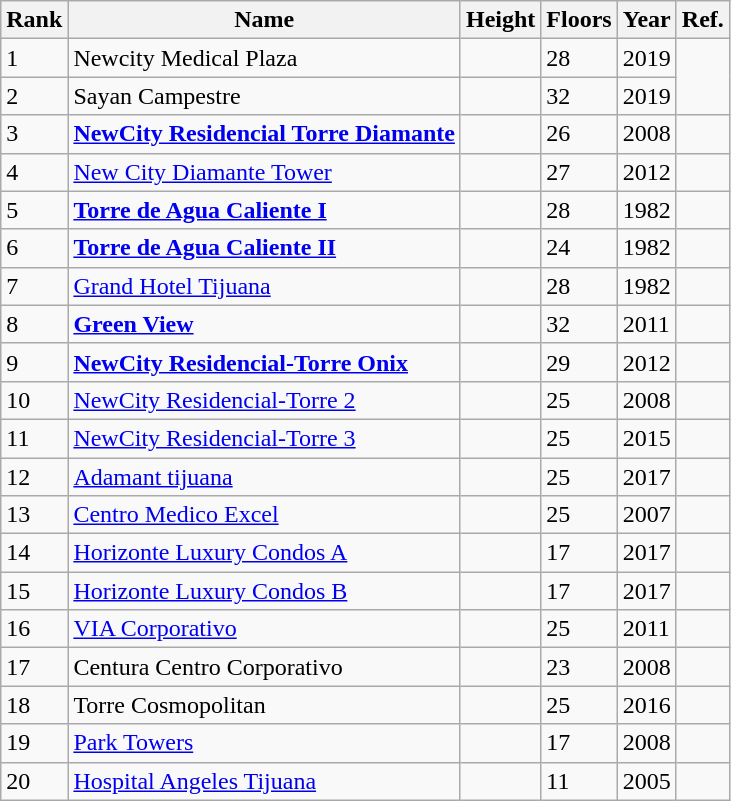<table class="wikitable sortable col5cen col6cen col7cen">
<tr>
<th>Rank</th>
<th>Name</th>
<th>Height</th>
<th>Floors</th>
<th>Year</th>
<th class="unsortable">Ref.</th>
</tr>
<tr>
<td>1</td>
<td>Newcity Medical Plaza</td>
<td></td>
<td>28</td>
<td>2019 </td>
</tr>
<tr>
<td>2</td>
<td>Sayan Campestre</td>
<td></td>
<td>32</td>
<td>2019 </td>
</tr>
<tr>
<td>3</td>
<td><strong><a href='#'>NewCity Residencial Torre Diamante</a></strong></td>
<td></td>
<td>26</td>
<td>2008</td>
<td></td>
</tr>
<tr>
<td>4</td>
<td><a href='#'>New City Diamante Tower</a></td>
<td></td>
<td>27</td>
<td>2012</td>
<td></td>
</tr>
<tr>
<td>5</td>
<td><strong><a href='#'>Torre de Agua Caliente I</a></strong></td>
<td></td>
<td>28</td>
<td>1982</td>
<td></td>
</tr>
<tr>
<td>6</td>
<td><strong><a href='#'>Torre de Agua Caliente II</a></strong></td>
<td></td>
<td>24</td>
<td>1982</td>
<td></td>
</tr>
<tr>
<td>7</td>
<td><a href='#'>Grand Hotel Tijuana</a></td>
<td></td>
<td>28</td>
<td>1982</td>
<td></td>
</tr>
<tr>
<td>8</td>
<td><strong><a href='#'>Green View</a></strong></td>
<td></td>
<td>32</td>
<td>2011</td>
<td></td>
</tr>
<tr>
<td>9</td>
<td><strong><a href='#'>NewCity Residencial-Torre Onix</a></strong></td>
<td></td>
<td>29</td>
<td>2012</td>
<td></td>
</tr>
<tr>
<td>10</td>
<td><a href='#'>NewCity Residencial-Torre 2</a></td>
<td></td>
<td>25</td>
<td>2008</td>
<td></td>
</tr>
<tr>
<td>11</td>
<td><a href='#'>NewCity Residencial-Torre 3</a></td>
<td></td>
<td>25</td>
<td>2015</td>
<td></td>
</tr>
<tr>
<td>12</td>
<td><a href='#'>Adamant tijuana</a></td>
<td></td>
<td>25</td>
<td>2017</td>
<td></td>
</tr>
<tr>
<td>13</td>
<td><a href='#'>Centro Medico Excel</a></td>
<td></td>
<td>25</td>
<td>2007</td>
<td></td>
</tr>
<tr>
<td>14</td>
<td><a href='#'>Horizonte Luxury Condos A</a></td>
<td></td>
<td>17</td>
<td>2017</td>
<td></td>
</tr>
<tr>
<td>15</td>
<td><a href='#'>Horizonte Luxury Condos B</a></td>
<td></td>
<td>17</td>
<td>2017</td>
<td></td>
</tr>
<tr>
<td>16</td>
<td><a href='#'>VIA Corporativo</a></td>
<td></td>
<td>25</td>
<td>2011</td>
<td></td>
</tr>
<tr>
<td>17</td>
<td>Centura Centro Corporativo</td>
<td></td>
<td>23</td>
<td>2008</td>
<td></td>
</tr>
<tr>
<td>18</td>
<td>Torre Cosmopolitan</td>
<td></td>
<td>25</td>
<td>2016</td>
<td></td>
</tr>
<tr>
<td>19</td>
<td><a href='#'>Park Towers</a></td>
<td></td>
<td>17</td>
<td>2008</td>
<td></td>
</tr>
<tr>
<td>20</td>
<td><a href='#'>Hospital Angeles Tijuana</a></td>
<td></td>
<td>11</td>
<td>2005</td>
<td></td>
</tr>
</table>
